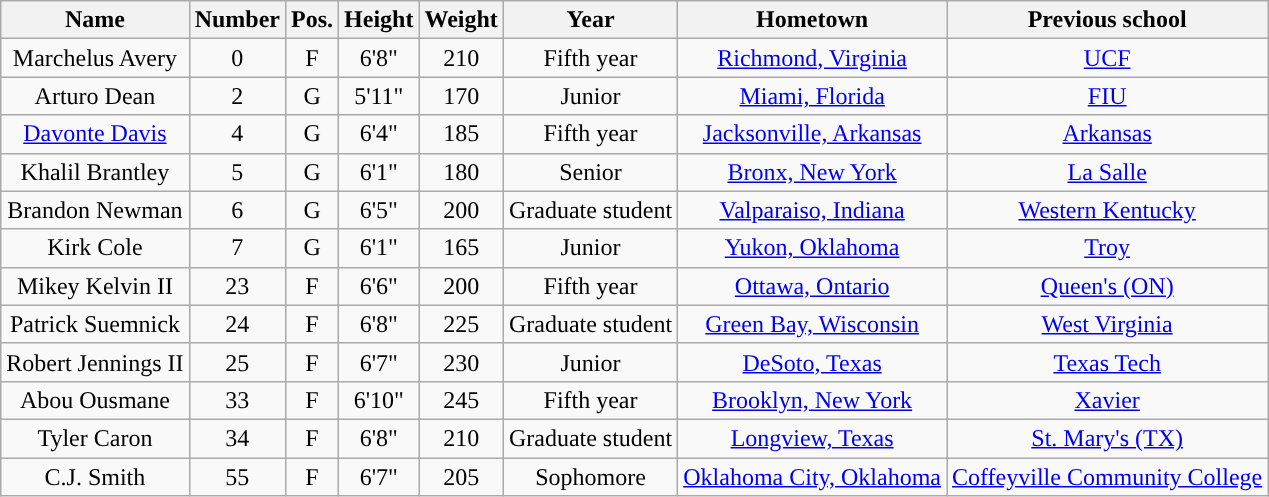<table class="wikitable sortable" style="text-align:center">
<tr align=center>
<th>Name</th>
<th>Number</th>
<th>Pos.</th>
<th>Height</th>
<th>Weight</th>
<th>Year</th>
<th>Hometown</th>
<th class="unsortable">Previous school</th>
</tr>
<tr>
<td>Marchelus Avery</td>
<td>0</td>
<td>F</td>
<td>6'8"</td>
<td>210</td>
<td>Fifth year</td>
<td><a href='#'>Richmond, Virginia</a></td>
<td><a href='#'>UCF</a></td>
</tr>
<tr>
<td>Arturo Dean</td>
<td>2</td>
<td>G</td>
<td>5'11"</td>
<td>170</td>
<td>Junior</td>
<td><a href='#'>Miami, Florida</a></td>
<td><a href='#'>FIU</a></td>
</tr>
<tr>
<td><a href='#'>Davonte Davis</a></td>
<td>4</td>
<td>G</td>
<td>6'4"</td>
<td>185</td>
<td>Fifth year</td>
<td><a href='#'>Jacksonville, Arkansas</a></td>
<td><a href='#'>Arkansas</a></td>
</tr>
<tr>
<td>Khalil Brantley</td>
<td>5</td>
<td>G</td>
<td>6'1"</td>
<td>180</td>
<td>Senior</td>
<td><a href='#'>Bronx, New York</a></td>
<td><a href='#'>La Salle</a></td>
</tr>
<tr>
<td>Brandon Newman</td>
<td>6</td>
<td>G</td>
<td>6'5"</td>
<td>200</td>
<td>Graduate student</td>
<td><a href='#'>Valparaiso, Indiana</a></td>
<td><a href='#'>Western Kentucky</a></td>
</tr>
<tr>
<td>Kirk Cole</td>
<td>7</td>
<td>G</td>
<td>6'1"</td>
<td>165</td>
<td>Junior</td>
<td><a href='#'>Yukon, Oklahoma</a></td>
<td><a href='#'>Troy</a></td>
</tr>
<tr>
<td>Mikey Kelvin II</td>
<td>23</td>
<td>F</td>
<td>6'6"</td>
<td>200</td>
<td>Fifth year</td>
<td><a href='#'>Ottawa, Ontario</a></td>
<td><a href='#'>Queen's (ON)</a></td>
</tr>
<tr>
<td>Patrick Suemnick</td>
<td>24</td>
<td>F</td>
<td>6'8"</td>
<td>225</td>
<td>Graduate student</td>
<td><a href='#'>Green Bay, Wisconsin</a></td>
<td><a href='#'>West Virginia</a></td>
</tr>
<tr>
<td>Robert Jennings II</td>
<td>25</td>
<td>F</td>
<td>6'7"</td>
<td>230</td>
<td>Junior</td>
<td><a href='#'>DeSoto, Texas</a></td>
<td><a href='#'>Texas Tech</a></td>
</tr>
<tr>
<td>Abou Ousmane</td>
<td>33</td>
<td>F</td>
<td>6'10"</td>
<td>245</td>
<td>Fifth year</td>
<td><a href='#'>Brooklyn, New York</a></td>
<td><a href='#'>Xavier</a></td>
</tr>
<tr>
<td>Tyler Caron</td>
<td>34</td>
<td>F</td>
<td>6'8"</td>
<td>210</td>
<td>Graduate student</td>
<td><a href='#'>Longview, Texas</a></td>
<td><a href='#'>St. Mary's (TX)</a></td>
</tr>
<tr>
<td>C.J. Smith</td>
<td>55</td>
<td>F</td>
<td>6'7"</td>
<td>205</td>
<td>Sophomore</td>
<td><a href='#'>Oklahoma City, Oklahoma</a></td>
<td><a href='#'>Coffeyville Community College</a></td>
</tr>
</table>
